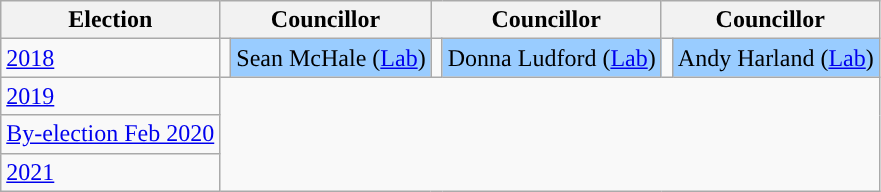<table class="wikitable">
<tr>
<th>Election</th>
<th colspan="2">Councillor</th>
<th colspan="2">Councillor</th>
<th colspan="2">Councillor</th>
</tr>
<tr>
<td><a href='#'>2018</a></td>
<td style="background-color: "></td>
<td bgcolor="#99CCFF">Sean McHale (<a href='#'>Lab</a>)</td>
<td style="background-color: "></td>
<td bgcolor="#99CCFF">Donna Ludford (<a href='#'>Lab</a>)</td>
<td style="background-color: "></td>
<td bgcolor="#99CCFF">Andy Harland (<a href='#'>Lab</a>)</td>
</tr>
<tr>
<td><a href='#'>2019</a><br>

</td>
</tr>
<tr>
<td><a href='#'>By-election Feb 2020</a><br>

</td>
</tr>
<tr>
<td><a href='#'>2021</a><br>

</td>
</tr>
</table>
